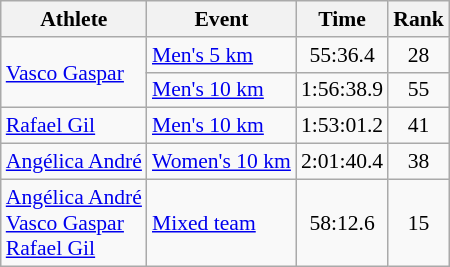<table class="wikitable" style="font-size:90%;">
<tr>
<th>Athlete</th>
<th>Event</th>
<th>Time</th>
<th>Rank</th>
</tr>
<tr align=center>
<td align=left rowspan=2><a href='#'>Vasco Gaspar</a></td>
<td align=left><a href='#'>Men's 5 km</a></td>
<td>55:36.4</td>
<td>28</td>
</tr>
<tr align=center>
<td align=left><a href='#'>Men's 10 km</a></td>
<td>1:56:38.9</td>
<td>55</td>
</tr>
<tr align=center>
<td align=left><a href='#'>Rafael Gil</a></td>
<td align=left><a href='#'>Men's 10 km</a></td>
<td>1:53:01.2</td>
<td>41</td>
</tr>
<tr align=center>
<td align=left><a href='#'>Angélica André</a></td>
<td align=left><a href='#'>Women's 10 km</a></td>
<td>2:01:40.4</td>
<td>38</td>
</tr>
<tr align=center>
<td align=left><a href='#'>Angélica André</a><br><a href='#'>Vasco Gaspar</a><br><a href='#'>Rafael Gil</a></td>
<td align=left><a href='#'>Mixed team</a></td>
<td>58:12.6</td>
<td>15</td>
</tr>
</table>
